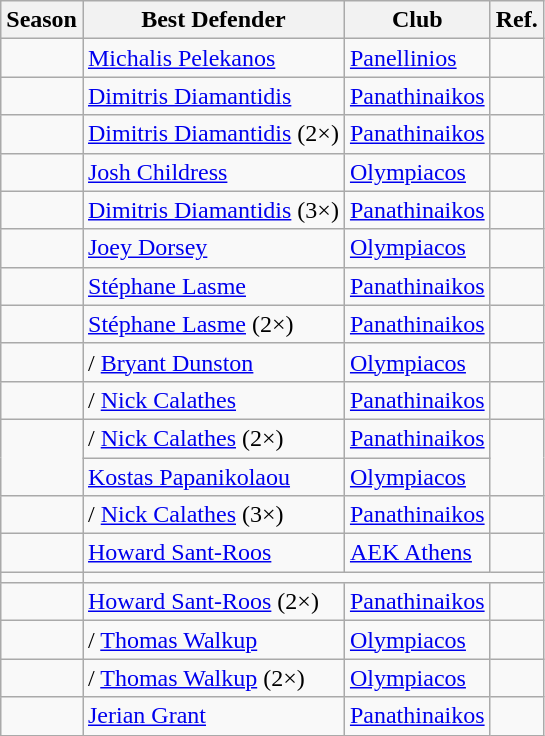<table class="wikitable sortable">
<tr>
<th>Season</th>
<th>Best Defender</th>
<th>Club</th>
<th>Ref.</th>
</tr>
<tr>
<td></td>
<td> <a href='#'>Michalis Pelekanos</a></td>
<td><a href='#'>Panellinios</a></td>
<td></td>
</tr>
<tr>
<td></td>
<td> <a href='#'>Dimitris Diamantidis</a></td>
<td><a href='#'>Panathinaikos</a></td>
<td></td>
</tr>
<tr>
<td></td>
<td> <a href='#'>Dimitris Diamantidis</a> (2×)</td>
<td><a href='#'>Panathinaikos</a></td>
<td></td>
</tr>
<tr>
<td></td>
<td> <a href='#'>Josh Childress</a></td>
<td><a href='#'>Olympiacos</a></td>
<td></td>
</tr>
<tr>
<td></td>
<td> <a href='#'>Dimitris Diamantidis</a> (3×)</td>
<td><a href='#'>Panathinaikos</a></td>
<td></td>
</tr>
<tr>
<td></td>
<td> <a href='#'>Joey Dorsey</a></td>
<td><a href='#'>Olympiacos</a></td>
<td></td>
</tr>
<tr>
<td></td>
<td> <a href='#'>Stéphane Lasme</a></td>
<td><a href='#'>Panathinaikos</a></td>
<td></td>
</tr>
<tr>
<td></td>
<td> <a href='#'>Stéphane Lasme</a> (2×)</td>
<td><a href='#'>Panathinaikos</a></td>
<td></td>
</tr>
<tr>
<td></td>
<td>/ <a href='#'>Bryant Dunston</a></td>
<td><a href='#'>Olympiacos</a></td>
<td></td>
</tr>
<tr>
<td></td>
<td>/ <a href='#'>Nick Calathes</a></td>
<td><a href='#'>Panathinaikos</a></td>
<td></td>
</tr>
<tr>
<td rowspan="2"></td>
<td>/ <a href='#'>Nick Calathes</a> (2×)</td>
<td><a href='#'>Panathinaikos</a></td>
<td rowspan="2"></td>
</tr>
<tr>
<td> <a href='#'>Kostas Papanikolaou</a></td>
<td><a href='#'>Olympiacos</a></td>
</tr>
<tr>
<td></td>
<td>/ <a href='#'>Nick Calathes</a> (3×)</td>
<td><a href='#'>Panathinaikos</a></td>
<td></td>
</tr>
<tr>
<td></td>
<td> <a href='#'>Howard Sant-Roos</a></td>
<td><a href='#'>AEK Athens</a></td>
<td></td>
</tr>
<tr>
<td></td>
<td colspan="3"></td>
</tr>
<tr>
<td></td>
<td> <a href='#'>Howard Sant-Roos</a> (2×)</td>
<td><a href='#'>Panathinaikos</a></td>
<td></td>
</tr>
<tr>
<td></td>
<td>/ <a href='#'>Thomas Walkup</a></td>
<td><a href='#'>Olympiacos</a></td>
<td></td>
</tr>
<tr>
<td></td>
<td>/ <a href='#'>Thomas Walkup</a>  (2×)</td>
<td><a href='#'>Olympiacos</a></td>
<td></td>
</tr>
<tr>
<td></td>
<td> <a href='#'>Jerian Grant</a></td>
<td><a href='#'>Panathinaikos</a></td>
<td></td>
</tr>
</table>
